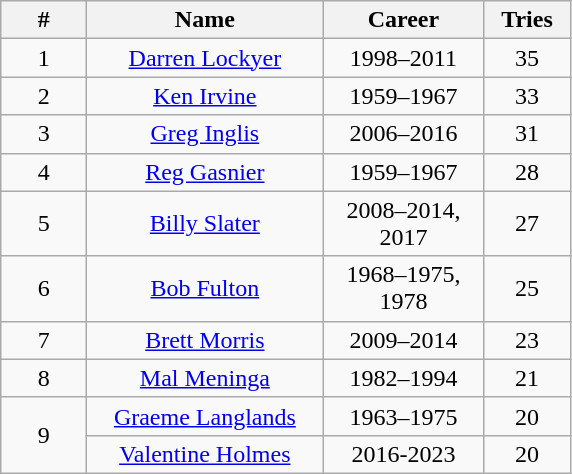<table class="wikitable sortable" style="text-align:center;">
<tr>
<th width=50px>#</th>
<th style="width:150px;">Name</th>
<th style="width:100px;">Career</th>
<th width=50px>Tries</th>
</tr>
<tr>
<td>1</td>
<td><a href='#'>Darren Lockyer</a></td>
<td>1998–2011</td>
<td>35</td>
</tr>
<tr>
<td>2</td>
<td><a href='#'>Ken Irvine</a></td>
<td>1959–1967</td>
<td>33</td>
</tr>
<tr>
<td>3</td>
<td><a href='#'>Greg Inglis</a></td>
<td>2006–2016</td>
<td>31</td>
</tr>
<tr>
<td>4</td>
<td><a href='#'>Reg Gasnier</a></td>
<td>1959–1967</td>
<td>28</td>
</tr>
<tr>
<td>5</td>
<td><a href='#'>Billy Slater</a></td>
<td>2008–2014, 2017</td>
<td>27</td>
</tr>
<tr>
<td>6</td>
<td><a href='#'>Bob Fulton</a></td>
<td>1968–1975, 1978</td>
<td>25</td>
</tr>
<tr>
<td>7</td>
<td><a href='#'>Brett Morris</a></td>
<td>2009–2014</td>
<td>23</td>
</tr>
<tr>
<td>8</td>
<td><a href='#'>Mal Meninga</a></td>
<td>1982–1994</td>
<td>21</td>
</tr>
<tr>
<td rowspan=2>9</td>
<td><a href='#'>Graeme Langlands</a></td>
<td>1963–1975</td>
<td>20</td>
</tr>
<tr>
<td><a href='#'>Valentine Holmes</a></td>
<td>2016-2023</td>
<td>20</td>
</tr>
</table>
